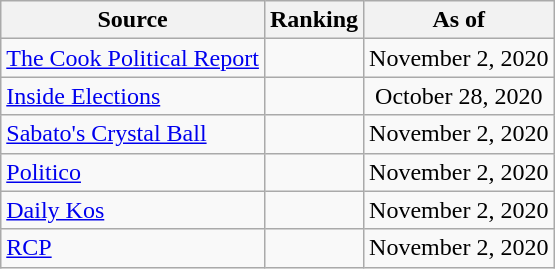<table class="wikitable" style="text-align:center">
<tr>
<th>Source</th>
<th>Ranking</th>
<th>As of</th>
</tr>
<tr>
<td align=left><a href='#'>The Cook Political Report</a></td>
<td></td>
<td>November 2, 2020</td>
</tr>
<tr>
<td align=left><a href='#'>Inside Elections</a></td>
<td></td>
<td>October 28, 2020</td>
</tr>
<tr>
<td align=left><a href='#'>Sabato's Crystal Ball</a></td>
<td></td>
<td>November 2, 2020</td>
</tr>
<tr>
<td align="left"><a href='#'>Politico</a></td>
<td></td>
<td>November 2, 2020</td>
</tr>
<tr>
<td align="left"><a href='#'>Daily Kos</a></td>
<td></td>
<td>November 2, 2020</td>
</tr>
<tr>
<td align="left"><a href='#'>RCP</a></td>
<td></td>
<td>November 2, 2020</td>
</tr>
</table>
